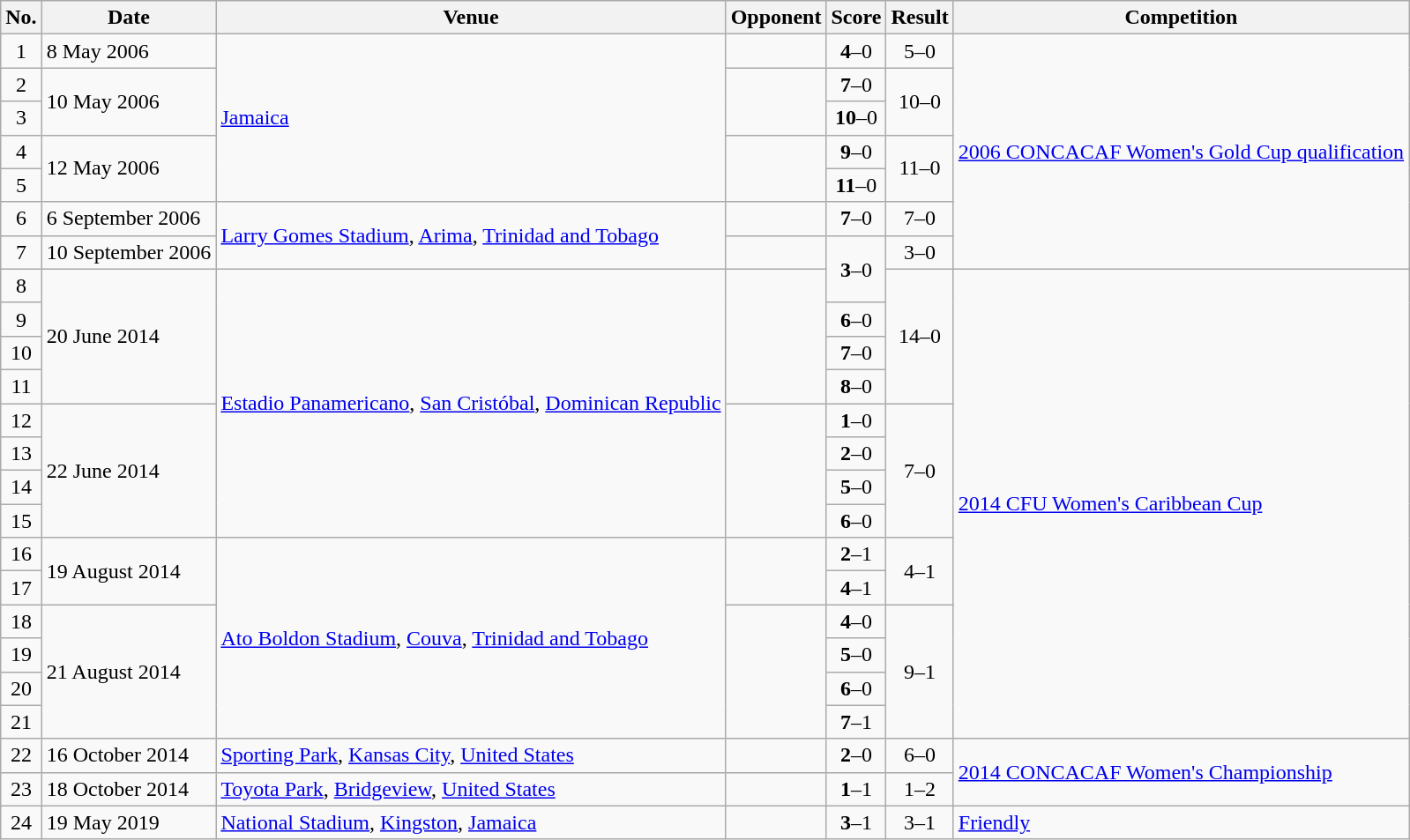<table class="wikitable">
<tr>
<th>No.</th>
<th>Date</th>
<th>Venue</th>
<th>Opponent</th>
<th>Score</th>
<th>Result</th>
<th>Competition</th>
</tr>
<tr>
<td style="text-align:center;">1</td>
<td>8 May 2006</td>
<td rowspan=5><a href='#'>Jamaica</a></td>
<td></td>
<td style="text-align:center;"><strong>4</strong>–0</td>
<td style="text-align:center;">5–0</td>
<td rowspan=7><a href='#'>2006 CONCACAF Women's Gold Cup qualification</a></td>
</tr>
<tr>
<td style="text-align:center;">2</td>
<td rowspan=2>10 May 2006</td>
<td rowspan=2></td>
<td style="text-align:center;"><strong>7</strong>–0</td>
<td rowspan=2 style="text-align:center;">10–0</td>
</tr>
<tr style="text-align:center;">
<td>3</td>
<td><strong>10</strong>–0</td>
</tr>
<tr>
<td style="text-align:center;">4</td>
<td rowspan=2>12 May 2006</td>
<td rowspan=2></td>
<td style="text-align:center;"><strong>9</strong>–0</td>
<td rowspan=2 style="text-align:center;">11–0</td>
</tr>
<tr style="text-align:center;">
<td>5</td>
<td><strong>11</strong>–0</td>
</tr>
<tr>
<td style="text-align:center;">6</td>
<td>6 September 2006</td>
<td rowspan=2><a href='#'>Larry Gomes Stadium</a>, <a href='#'>Arima</a>, <a href='#'>Trinidad and Tobago</a></td>
<td></td>
<td style="text-align:center;"><strong>7</strong>–0</td>
<td style="text-align:center;">7–0</td>
</tr>
<tr>
<td style="text-align:center;">7</td>
<td>10 September 2006</td>
<td></td>
<td rowspan=2 style="text-align:center;"><strong>3</strong>–0</td>
<td style="text-align:center;">3–0</td>
</tr>
<tr>
<td style="text-align:center;">8</td>
<td rowspan=4>20 June 2014</td>
<td rowspan=8><a href='#'>Estadio Panamericano</a>, <a href='#'>San Cristóbal</a>, <a href='#'>Dominican Republic</a></td>
<td rowspan=4></td>
<td rowspan=4 style="text-align:center;">14–0</td>
<td rowspan=14><a href='#'>2014 CFU Women's Caribbean Cup</a></td>
</tr>
<tr style="text-align:center;">
<td>9</td>
<td><strong>6</strong>–0</td>
</tr>
<tr style="text-align:center;">
<td>10</td>
<td><strong>7</strong>–0</td>
</tr>
<tr style="text-align:center;">
<td>11</td>
<td><strong>8</strong>–0</td>
</tr>
<tr>
<td style="text-align:center;">12</td>
<td rowspan=4>22 June 2014</td>
<td rowspan=4></td>
<td style="text-align:center;"><strong>1</strong>–0</td>
<td rowspan=4 style="text-align:center;">7–0</td>
</tr>
<tr style="text-align:center;">
<td>13</td>
<td><strong>2</strong>–0</td>
</tr>
<tr style="text-align:center;">
<td>14</td>
<td><strong>5</strong>–0</td>
</tr>
<tr style="text-align:center;">
<td>15</td>
<td><strong>6</strong>–0</td>
</tr>
<tr>
<td style="text-align:center;">16</td>
<td rowspan=2>19 August 2014</td>
<td rowspan=6><a href='#'>Ato Boldon Stadium</a>, <a href='#'>Couva</a>, <a href='#'>Trinidad and Tobago</a></td>
<td rowspan=2></td>
<td style="text-align:center;"><strong>2</strong>–1</td>
<td rowspan=2 style="text-align:center;">4–1</td>
</tr>
<tr style="text-align:center;">
<td>17</td>
<td><strong>4</strong>–1</td>
</tr>
<tr>
<td style="text-align:center;">18</td>
<td rowspan=4>21 August 2014</td>
<td rowspan=4></td>
<td style="text-align:center;"><strong>4</strong>–0</td>
<td rowspan=4 style="text-align:center;">9–1</td>
</tr>
<tr style="text-align:center;">
<td>19</td>
<td><strong>5</strong>–0</td>
</tr>
<tr style="text-align:center;">
<td>20</td>
<td><strong>6</strong>–0</td>
</tr>
<tr style="text-align:center;">
<td>21</td>
<td><strong>7</strong>–1</td>
</tr>
<tr>
<td style="text-align:center;">22</td>
<td>16 October 2014</td>
<td><a href='#'>Sporting Park</a>, <a href='#'>Kansas City</a>, <a href='#'>United States</a></td>
<td></td>
<td style="text-align:center;"><strong>2</strong>–0</td>
<td style="text-align:center;">6–0</td>
<td rowspan=2><a href='#'>2014 CONCACAF Women's Championship</a></td>
</tr>
<tr>
<td style="text-align:center;">23</td>
<td>18 October 2014</td>
<td><a href='#'>Toyota Park</a>, <a href='#'>Bridgeview</a>, <a href='#'>United States</a></td>
<td></td>
<td style="text-align:center;"><strong>1</strong>–1</td>
<td style="text-align:center;">1–2</td>
</tr>
<tr>
<td style="text-align:center;">24</td>
<td>19 May 2019</td>
<td><a href='#'>National Stadium</a>, <a href='#'>Kingston</a>, <a href='#'>Jamaica</a></td>
<td></td>
<td style="text-align:center;"><strong>3</strong>–1</td>
<td style="text-align:center;">3–1</td>
<td><a href='#'>Friendly</a></td>
</tr>
</table>
